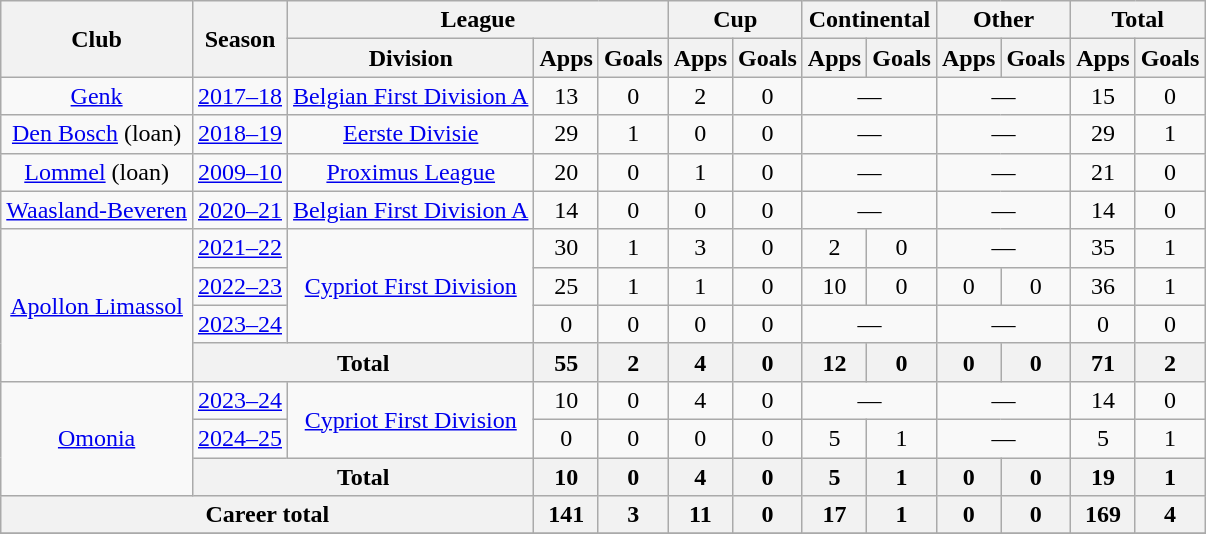<table class="wikitable" style="text-align: center;">
<tr>
<th rowspan=2>Club</th>
<th rowspan=2>Season</th>
<th colspan=3>League</th>
<th colspan=2>Cup</th>
<th colspan=2>Continental</th>
<th colspan=2>Other</th>
<th colspan=2>Total</th>
</tr>
<tr>
<th>Division</th>
<th>Apps</th>
<th>Goals</th>
<th>Apps</th>
<th>Goals</th>
<th>Apps</th>
<th>Goals</th>
<th>Apps</th>
<th>Goals</th>
<th>Apps</th>
<th>Goals</th>
</tr>
<tr>
<td><a href='#'>Genk</a></td>
<td><a href='#'>2017–18</a></td>
<td><a href='#'>Belgian First Division A</a></td>
<td>13</td>
<td>0</td>
<td>2</td>
<td>0</td>
<td colspan="2">—</td>
<td colspan="2">—</td>
<td>15</td>
<td>0</td>
</tr>
<tr>
<td><a href='#'>Den Bosch</a> (loan)</td>
<td><a href='#'>2018–19</a></td>
<td><a href='#'>Eerste Divisie</a></td>
<td>29</td>
<td>1</td>
<td>0</td>
<td>0</td>
<td colspan="2">—</td>
<td colspan="2">—</td>
<td>29</td>
<td>1</td>
</tr>
<tr>
<td><a href='#'>Lommel</a> (loan)</td>
<td><a href='#'>2009–10</a></td>
<td><a href='#'>Proximus League</a></td>
<td>20</td>
<td>0</td>
<td>1</td>
<td>0</td>
<td colspan="2">—</td>
<td colspan="2">—</td>
<td>21</td>
<td>0</td>
</tr>
<tr>
<td><a href='#'>Waasland-Beveren</a></td>
<td><a href='#'>2020–21</a></td>
<td><a href='#'>Belgian First Division A</a></td>
<td>14</td>
<td>0</td>
<td>0</td>
<td>0</td>
<td colspan="2">—</td>
<td colspan="2">—</td>
<td>14</td>
<td>0</td>
</tr>
<tr>
<td rowspan="4"><a href='#'>Apollon Limassol</a></td>
<td><a href='#'>2021–22</a></td>
<td rowspan="3"><a href='#'>Cypriot First Division</a></td>
<td>30</td>
<td>1</td>
<td>3</td>
<td>0</td>
<td>2</td>
<td>0</td>
<td colspan="2">—</td>
<td>35</td>
<td>1</td>
</tr>
<tr>
<td><a href='#'>2022–23</a></td>
<td>25</td>
<td>1</td>
<td>1</td>
<td>0</td>
<td>10</td>
<td>0</td>
<td>0</td>
<td>0</td>
<td>36</td>
<td>1</td>
</tr>
<tr>
<td><a href='#'>2023–24</a></td>
<td>0</td>
<td>0</td>
<td>0</td>
<td>0</td>
<td colspan="2">—</td>
<td colspan="2">—</td>
<td>0</td>
<td>0</td>
</tr>
<tr>
<th colspan="2">Total</th>
<th>55</th>
<th>2</th>
<th>4</th>
<th>0</th>
<th>12</th>
<th>0</th>
<th>0</th>
<th>0</th>
<th>71</th>
<th>2</th>
</tr>
<tr>
<td rowspan="3"><a href='#'>Omonia</a></td>
<td><a href='#'>2023–24</a></td>
<td rowspan="2"><a href='#'>Cypriot First Division</a></td>
<td>10</td>
<td>0</td>
<td>4</td>
<td>0</td>
<td colspan="2">—</td>
<td colspan="2">—</td>
<td>14</td>
<td>0</td>
</tr>
<tr>
<td><a href='#'>2024–25</a></td>
<td>0</td>
<td>0</td>
<td>0</td>
<td>0</td>
<td>5</td>
<td>1</td>
<td colspan="2">—</td>
<td>5</td>
<td>1</td>
</tr>
<tr>
<th colspan="2">Total</th>
<th>10</th>
<th>0</th>
<th>4</th>
<th>0</th>
<th>5</th>
<th>1</th>
<th>0</th>
<th>0</th>
<th>19</th>
<th>1</th>
</tr>
<tr>
<th colspan="3">Career total</th>
<th>141</th>
<th>3</th>
<th>11</th>
<th>0</th>
<th>17</th>
<th>1</th>
<th>0</th>
<th>0</th>
<th>169</th>
<th>4</th>
</tr>
<tr>
</tr>
</table>
